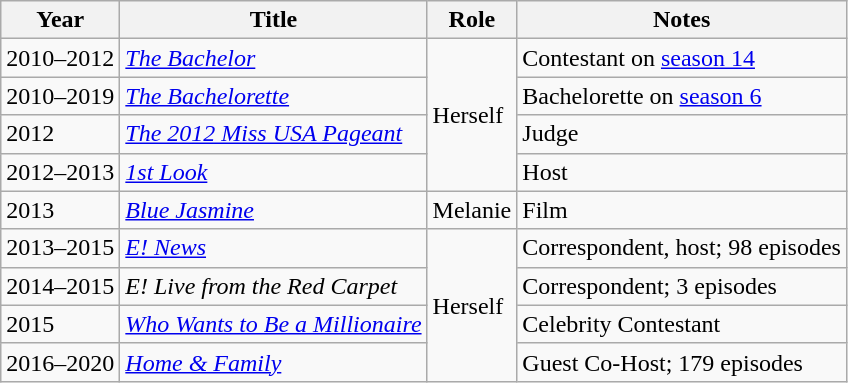<table class="wikitable">
<tr>
<th>Year</th>
<th>Title</th>
<th>Role</th>
<th>Notes</th>
</tr>
<tr>
<td>2010–2012</td>
<td><em><a href='#'>The Bachelor</a></em></td>
<td rowspan=4>Herself</td>
<td>Contestant on <a href='#'>season 14</a></td>
</tr>
<tr>
<td>2010–2019</td>
<td><em><a href='#'>The Bachelorette</a></em></td>
<td>Bachelorette on <a href='#'>season 6</a></td>
</tr>
<tr>
<td>2012</td>
<td><em><a href='#'>The 2012 Miss USA Pageant</a></em></td>
<td>Judge</td>
</tr>
<tr>
<td>2012–2013</td>
<td><em><a href='#'>1st Look</a></em></td>
<td>Host</td>
</tr>
<tr>
<td>2013</td>
<td><em><a href='#'>Blue Jasmine</a></em></td>
<td>Melanie</td>
<td>Film</td>
</tr>
<tr>
<td>2013–2015</td>
<td><em><a href='#'>E! News</a></em></td>
<td rowspan=4>Herself</td>
<td>Correspondent, host; 98 episodes</td>
</tr>
<tr>
<td>2014–2015</td>
<td><em>E! Live from the Red Carpet</em></td>
<td>Correspondent; 3 episodes</td>
</tr>
<tr>
<td>2015</td>
<td><em><a href='#'>Who Wants to Be a Millionaire</a></em></td>
<td>Celebrity Contestant</td>
</tr>
<tr>
<td>2016–2020</td>
<td><em><a href='#'>Home & Family</a></em></td>
<td>Guest Co-Host; 179 episodes</td>
</tr>
</table>
